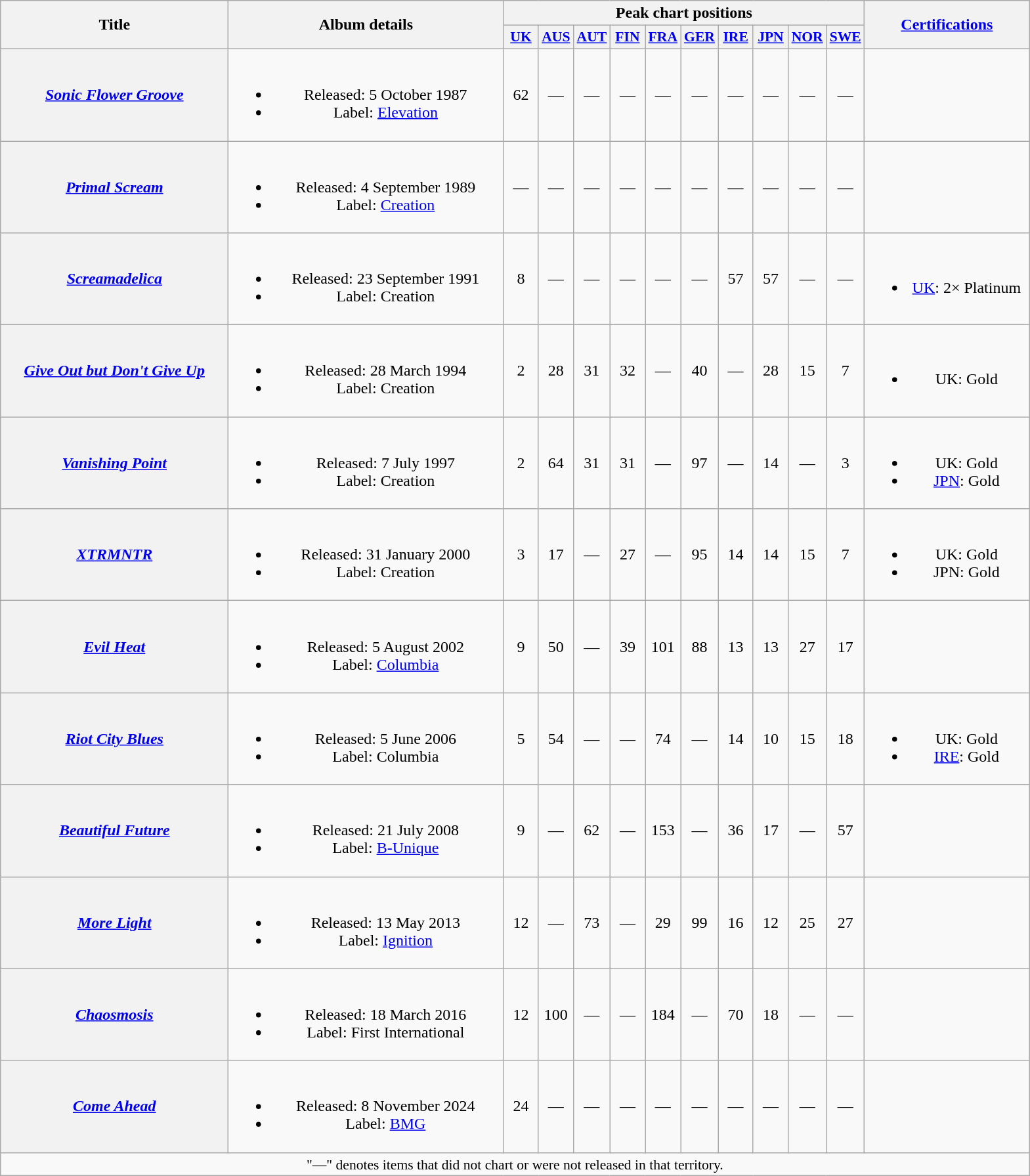<table class="wikitable plainrowheaders" style="text-align:center;">
<tr>
<th scope="col" rowspan="2" style="width:14em;">Title</th>
<th scope="col" rowspan="2" style="width:17em;">Album details</th>
<th scope="col" colspan="10">Peak chart positions</th>
<th scope="col" rowspan="2" style="width:10em;"><a href='#'>Certifications</a></th>
</tr>
<tr>
<th scope="col" style="width:2em;font-size:90%;"><a href='#'>UK</a><br></th>
<th scope="col" style="width:2em;font-size:90%;"><a href='#'>AUS</a><br></th>
<th scope="col" style="width:2em;font-size:90%;"><a href='#'>AUT</a><br></th>
<th scope="col" style="width:2em;font-size:90%;"><a href='#'>FIN</a><br></th>
<th scope="col" style="width:2em;font-size:90%;"><a href='#'>FRA</a><br></th>
<th scope="col" style="width:2em;font-size:90%;"><a href='#'>GER</a><br></th>
<th scope="col" style="width:2em;font-size:90%;"><a href='#'>IRE</a><br></th>
<th scope="col" style="width:2em;font-size:90%;"><a href='#'>JPN</a><br></th>
<th scope="col" style="width:2em;font-size:90%;"><a href='#'>NOR</a><br></th>
<th scope="col" style="width:2em;font-size:90%;"><a href='#'>SWE</a><br></th>
</tr>
<tr>
<th scope="row"><em><a href='#'>Sonic Flower Groove</a></em></th>
<td><br><ul><li>Released: 5 October 1987</li><li>Label: <a href='#'>Elevation</a></li></ul></td>
<td>62</td>
<td>—</td>
<td>—</td>
<td>—</td>
<td>—</td>
<td>—</td>
<td>—</td>
<td>—</td>
<td>—</td>
<td>—</td>
<td></td>
</tr>
<tr>
<th scope="row"><em><a href='#'>Primal Scream</a></em></th>
<td><br><ul><li>Released: 4 September 1989</li><li>Label: <a href='#'>Creation</a></li></ul></td>
<td>—</td>
<td>—</td>
<td>—</td>
<td>—</td>
<td>—</td>
<td>—</td>
<td>—</td>
<td>—</td>
<td>—</td>
<td>—</td>
<td></td>
</tr>
<tr>
<th scope="row"><em><a href='#'>Screamadelica</a></em></th>
<td><br><ul><li>Released: 23 September 1991</li><li>Label: Creation</li></ul></td>
<td>8</td>
<td>—</td>
<td>—</td>
<td>—</td>
<td>—</td>
<td>—</td>
<td>57</td>
<td>57</td>
<td>—</td>
<td>—</td>
<td><br><ul><li><a href='#'>UK</a>: 2× Platinum</li></ul></td>
</tr>
<tr>
<th scope="row"><em><a href='#'>Give Out but Don't Give Up</a></em></th>
<td><br><ul><li>Released: 28 March 1994</li><li>Label: Creation</li></ul></td>
<td>2</td>
<td>28</td>
<td>31</td>
<td>32</td>
<td>—</td>
<td>40</td>
<td>—</td>
<td>28</td>
<td>15</td>
<td>7</td>
<td><br><ul><li>UK: Gold</li></ul></td>
</tr>
<tr>
<th scope="row"><em><a href='#'>Vanishing Point</a></em></th>
<td><br><ul><li>Released: 7 July 1997</li><li>Label: Creation</li></ul></td>
<td>2</td>
<td>64</td>
<td>31</td>
<td>31</td>
<td>—</td>
<td>97</td>
<td>—</td>
<td>14</td>
<td>—</td>
<td>3</td>
<td><br><ul><li>UK: Gold</li><li><a href='#'>JPN</a>: Gold</li></ul></td>
</tr>
<tr>
<th scope="row"><em><a href='#'>XTRMNTR</a></em></th>
<td><br><ul><li>Released: 31 January 2000</li><li>Label: Creation</li></ul></td>
<td>3</td>
<td>17</td>
<td>—</td>
<td>27</td>
<td>—</td>
<td>95</td>
<td>14</td>
<td>14</td>
<td>15</td>
<td>7</td>
<td><br><ul><li>UK: Gold</li><li>JPN: Gold</li></ul></td>
</tr>
<tr>
<th scope="row"><em><a href='#'>Evil Heat</a></em></th>
<td><br><ul><li>Released: 5 August 2002</li><li>Label: <a href='#'>Columbia</a></li></ul></td>
<td>9</td>
<td>50</td>
<td>—</td>
<td>39</td>
<td>101</td>
<td>88</td>
<td>13</td>
<td>13</td>
<td>27</td>
<td>17</td>
<td></td>
</tr>
<tr>
<th scope="row"><em><a href='#'>Riot City Blues</a></em></th>
<td><br><ul><li>Released: 5 June 2006</li><li>Label: Columbia</li></ul></td>
<td>5</td>
<td>54</td>
<td>—</td>
<td>—</td>
<td>74</td>
<td>—</td>
<td>14</td>
<td>10</td>
<td>15</td>
<td>18</td>
<td><br><ul><li>UK: Gold</li><li><a href='#'>IRE</a>: Gold</li></ul></td>
</tr>
<tr>
<th scope="row"><em><a href='#'>Beautiful Future</a></em></th>
<td><br><ul><li>Released: 21 July 2008</li><li>Label: <a href='#'>B-Unique</a></li></ul></td>
<td>9</td>
<td>—</td>
<td>62</td>
<td>—</td>
<td>153</td>
<td>—</td>
<td>36</td>
<td>17</td>
<td>—</td>
<td>57</td>
<td></td>
</tr>
<tr>
<th scope="row"><em><a href='#'>More Light</a></em></th>
<td><br><ul><li>Released: 13 May 2013</li><li>Label: <a href='#'>Ignition</a></li></ul></td>
<td>12</td>
<td>—</td>
<td>73</td>
<td>—</td>
<td>29</td>
<td>99</td>
<td>16</td>
<td>12</td>
<td>25</td>
<td>27</td>
<td></td>
</tr>
<tr>
<th scope="row"><em><a href='#'>Chaosmosis</a></em></th>
<td><br><ul><li>Released: 18 March 2016</li><li>Label: First International</li></ul></td>
<td>12</td>
<td>100</td>
<td>—</td>
<td>—</td>
<td>184</td>
<td>—</td>
<td>70</td>
<td>18</td>
<td>—</td>
<td>—</td>
<td></td>
</tr>
<tr>
<th scope="row"><em><a href='#'>Come Ahead</a></em></th>
<td><br><ul><li>Released: 8 November 2024</li><li>Label: <a href='#'>BMG</a></li></ul></td>
<td>24</td>
<td>—</td>
<td>—</td>
<td>—</td>
<td>—</td>
<td>—</td>
<td>—</td>
<td>—</td>
<td>—</td>
<td>—</td>
<td></td>
</tr>
<tr>
<td colspan="16" style="font-size:90%" align="center">"—" denotes items that did not chart or were not released in that territory.</td>
</tr>
</table>
